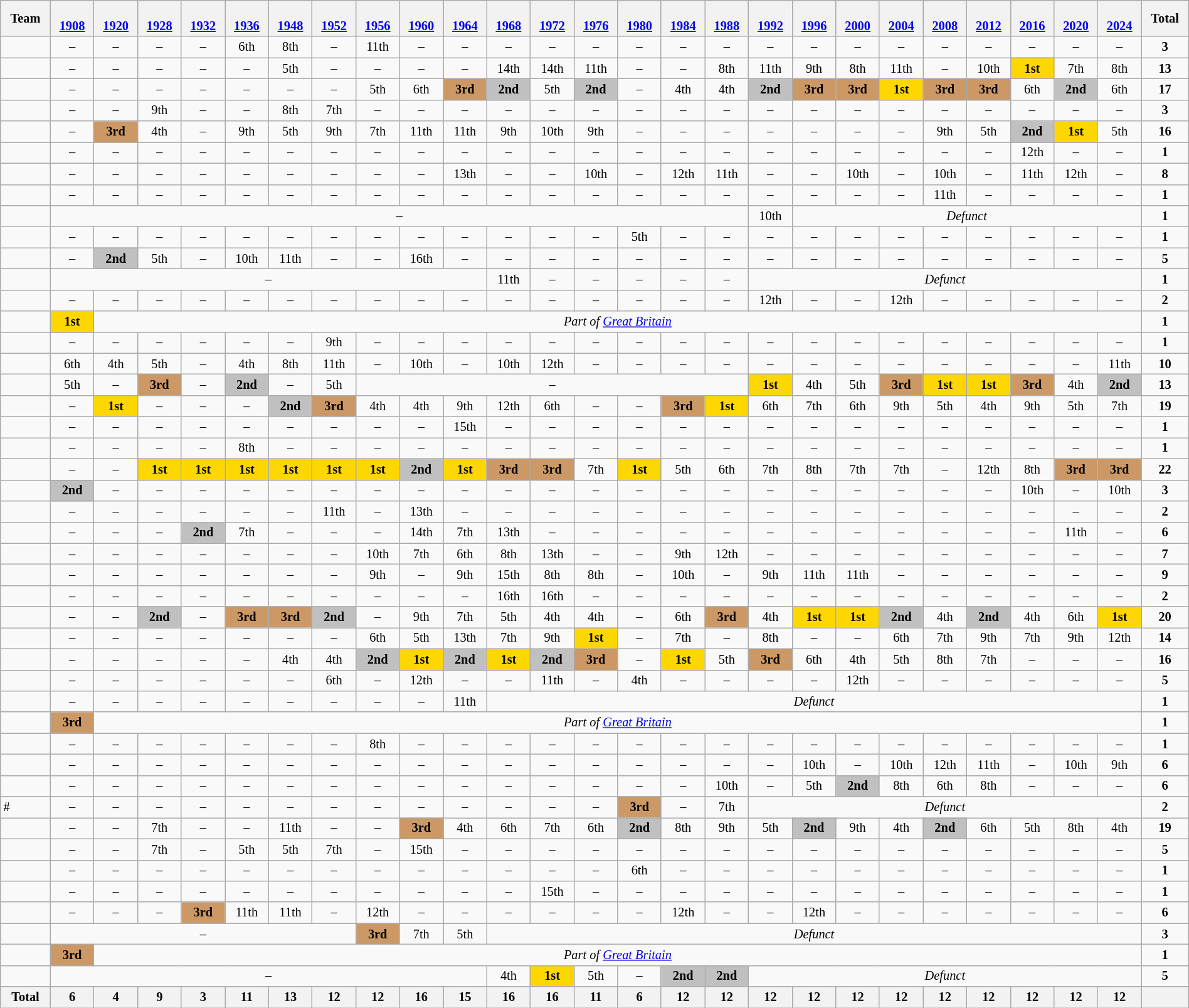<table class="wikitable" style="text-align:center;width:100%; font-size:85%;">
<tr>
<th>Team</th>
<th><br><a href='#'>1908</a></th>
<th><br><a href='#'>1920</a></th>
<th><br><a href='#'>1928</a></th>
<th><br><a href='#'>1932</a></th>
<th><br><a href='#'>1936</a></th>
<th><br><a href='#'>1948</a></th>
<th><br><a href='#'>1952</a></th>
<th><br><a href='#'>1956</a></th>
<th><br><a href='#'>1960</a></th>
<th><br><a href='#'>1964</a></th>
<th><br><a href='#'>1968</a></th>
<th><br><a href='#'>1972</a></th>
<th><br><a href='#'>1976</a></th>
<th><br><a href='#'>1980</a></th>
<th><br><a href='#'>1984</a></th>
<th><br><a href='#'>1988</a></th>
<th><br><a href='#'>1992</a></th>
<th><br><a href='#'>1996</a></th>
<th><br><a href='#'>2000</a></th>
<th><br><a href='#'>2004</a></th>
<th><br><a href='#'>2008</a></th>
<th><br><a href='#'>2012</a></th>
<th><br><a href='#'>2016</a></th>
<th><br><a href='#'>2020</a></th>
<th><br><a href='#'>2024</a></th>
<th>Total</th>
</tr>
<tr>
<td align=left></td>
<td>–</td>
<td>–</td>
<td>–</td>
<td>–</td>
<td>6th</td>
<td>8th</td>
<td>–</td>
<td>11th</td>
<td>–</td>
<td>–</td>
<td>–</td>
<td>–</td>
<td>–</td>
<td>–</td>
<td>–</td>
<td>–</td>
<td>–</td>
<td>–</td>
<td>–</td>
<td>–</td>
<td>–</td>
<td>–</td>
<td>–</td>
<td>–</td>
<td>–</td>
<td><strong>3</strong></td>
</tr>
<tr>
<td align=left></td>
<td>–</td>
<td>–</td>
<td>–</td>
<td>–</td>
<td>–</td>
<td>5th</td>
<td>–</td>
<td>–</td>
<td>–</td>
<td>–</td>
<td>14th</td>
<td>14th</td>
<td>11th</td>
<td>–</td>
<td>–</td>
<td>8th</td>
<td>11th</td>
<td>9th</td>
<td>8th</td>
<td>11th</td>
<td>–</td>
<td>10th</td>
<td bgcolor=gold><strong>1st</strong></td>
<td>7th</td>
<td>8th</td>
<td><strong>13</strong></td>
</tr>
<tr>
<td align=left></td>
<td>–</td>
<td>–</td>
<td>–</td>
<td>–</td>
<td>–</td>
<td>–</td>
<td>–</td>
<td>5th</td>
<td>6th</td>
<td bgcolor=cc9966><strong>3rd</strong></td>
<td bgcolor=silver><strong>2nd</strong></td>
<td>5th</td>
<td bgcolor=silver><strong>2nd</strong></td>
<td>–</td>
<td>4th</td>
<td>4th</td>
<td bgcolor=silver><strong>2nd</strong></td>
<td bgcolor=cc9966><strong>3rd</strong></td>
<td bgcolor=cc9966><strong>3rd</strong></td>
<td bgcolor=gold><strong>1st</strong></td>
<td bgcolor=cc9966><strong>3rd</strong></td>
<td bgcolor=cc9966><strong>3rd</strong></td>
<td>6th</td>
<td bgcolor=silver><strong>2nd</strong></td>
<td>6th</td>
<td><strong>17</strong></td>
</tr>
<tr>
<td align=left></td>
<td>–</td>
<td>–</td>
<td>9th</td>
<td>–</td>
<td>–</td>
<td>8th</td>
<td>7th</td>
<td>–</td>
<td>–</td>
<td>–</td>
<td>–</td>
<td>–</td>
<td>–</td>
<td>–</td>
<td>–</td>
<td>–</td>
<td>–</td>
<td>–</td>
<td>–</td>
<td>–</td>
<td>–</td>
<td>–</td>
<td>–</td>
<td>–</td>
<td>–</td>
<td><strong>3</strong></td>
</tr>
<tr>
<td align=left></td>
<td>–</td>
<td bgcolor=cc9966><strong>3rd</strong></td>
<td>4th</td>
<td>–</td>
<td>9th</td>
<td>5th</td>
<td>9th</td>
<td>7th</td>
<td>11th</td>
<td>11th</td>
<td>9th</td>
<td>10th</td>
<td>9th</td>
<td>–</td>
<td>–</td>
<td>–</td>
<td>–</td>
<td>–</td>
<td>–</td>
<td>–</td>
<td>9th</td>
<td>5th</td>
<td bgcolor=silver><strong>2nd</strong></td>
<td bgcolor=gold><strong>1st</strong></td>
<td>5th</td>
<td><strong>16</strong></td>
</tr>
<tr>
<td align=left></td>
<td>–</td>
<td>–</td>
<td>–</td>
<td>–</td>
<td>–</td>
<td>–</td>
<td>–</td>
<td>–</td>
<td>–</td>
<td>–</td>
<td>–</td>
<td>–</td>
<td>–</td>
<td>–</td>
<td>–</td>
<td>–</td>
<td>–</td>
<td>–</td>
<td>–</td>
<td>–</td>
<td>–</td>
<td>–</td>
<td>12th</td>
<td>–</td>
<td>–</td>
<td><strong>1</strong></td>
</tr>
<tr>
<td align=left></td>
<td>–</td>
<td>–</td>
<td>–</td>
<td>–</td>
<td>–</td>
<td>–</td>
<td>–</td>
<td>–</td>
<td>–</td>
<td>13th</td>
<td>–</td>
<td>–</td>
<td>10th</td>
<td>–</td>
<td>12th</td>
<td>11th</td>
<td>–</td>
<td>–</td>
<td>10th</td>
<td>–</td>
<td>10th</td>
<td>–</td>
<td>11th</td>
<td>12th</td>
<td>–</td>
<td><strong>8</strong></td>
</tr>
<tr>
<td align=left></td>
<td>–</td>
<td>–</td>
<td>–</td>
<td>–</td>
<td>–</td>
<td>–</td>
<td>–</td>
<td>–</td>
<td>–</td>
<td>–</td>
<td>–</td>
<td>–</td>
<td>–</td>
<td>–</td>
<td>–</td>
<td>–</td>
<td>–</td>
<td>–</td>
<td>–</td>
<td>–</td>
<td>11th</td>
<td>–</td>
<td>–</td>
<td>–</td>
<td>–</td>
<td><strong>1</strong></td>
</tr>
<tr>
<td align=left></td>
<td colspan=16>–</td>
<td>10th</td>
<td colspan=8><em>Defunct</em></td>
<td><strong>1</strong></td>
</tr>
<tr>
<td align=left></td>
<td>–</td>
<td>–</td>
<td>–</td>
<td>–</td>
<td>–</td>
<td>–</td>
<td>–</td>
<td>–</td>
<td>–</td>
<td>–</td>
<td>–</td>
<td>–</td>
<td>–</td>
<td>5th</td>
<td>–</td>
<td>–</td>
<td>–</td>
<td>–</td>
<td>–</td>
<td>–</td>
<td>–</td>
<td>–</td>
<td>–</td>
<td>–</td>
<td>–</td>
<td><strong>1</strong></td>
</tr>
<tr>
<td align=left></td>
<td>–</td>
<td bgcolor=silver><strong>2nd</strong></td>
<td>5th</td>
<td>–</td>
<td>10th</td>
<td>11th</td>
<td>–</td>
<td>–</td>
<td>16th</td>
<td>–</td>
<td>–</td>
<td>–</td>
<td>–</td>
<td>–</td>
<td>–</td>
<td>–</td>
<td>–</td>
<td>–</td>
<td>–</td>
<td>–</td>
<td>–</td>
<td>–</td>
<td>–</td>
<td>–</td>
<td>–</td>
<td><strong>5</strong></td>
</tr>
<tr>
<td align=left></td>
<td colspan="10">–</td>
<td>11th</td>
<td>–</td>
<td>–</td>
<td>–</td>
<td>–</td>
<td>–</td>
<td colspan="9"><em>Defunct</em></td>
<td><strong>1</strong></td>
</tr>
<tr>
<td align=left></td>
<td>–</td>
<td>–</td>
<td>–</td>
<td>–</td>
<td>–</td>
<td>–</td>
<td>–</td>
<td>–</td>
<td>–</td>
<td>–</td>
<td>–</td>
<td>–</td>
<td>–</td>
<td>–</td>
<td>–</td>
<td>–</td>
<td>12th</td>
<td>–</td>
<td>–</td>
<td>12th</td>
<td>–</td>
<td>–</td>
<td>–</td>
<td>–</td>
<td>–</td>
<td><strong>2</strong></td>
</tr>
<tr>
<td align=left></td>
<td bgcolor=gold><strong>1st</strong></td>
<td colspan="24"><em>Part of <a href='#'>Great Britain</a></em></td>
<td><strong>1</strong></td>
</tr>
<tr>
<td align=left></td>
<td>–</td>
<td>–</td>
<td>–</td>
<td>–</td>
<td>–</td>
<td>–</td>
<td>9th</td>
<td>–</td>
<td>–</td>
<td>–</td>
<td>–</td>
<td>–</td>
<td>–</td>
<td>–</td>
<td>–</td>
<td>–</td>
<td>–</td>
<td>–</td>
<td>–</td>
<td>–</td>
<td>–</td>
<td>–</td>
<td>–</td>
<td>–</td>
<td>–</td>
<td><strong>1</strong></td>
</tr>
<tr>
<td align=left></td>
<td>6th</td>
<td>4th</td>
<td>5th</td>
<td>–</td>
<td>4th</td>
<td>8th</td>
<td>11th</td>
<td>–</td>
<td>10th</td>
<td>–</td>
<td>10th</td>
<td>12th</td>
<td>–</td>
<td>–</td>
<td>–</td>
<td>–</td>
<td>–</td>
<td>–</td>
<td>–</td>
<td>–</td>
<td>–</td>
<td>–</td>
<td>–</td>
<td>–</td>
<td>11th</td>
<td><strong>10</strong></td>
</tr>
<tr>
<td align=left></td>
<td>5th</td>
<td>–</td>
<td bgcolor=cc9966><strong>3rd</strong></td>
<td>–</td>
<td bgcolor=silver><strong>2nd</strong></td>
<td>–</td>
<td>5th</td>
<td colspan="9">–</td>
<td bgcolor=gold><strong>1st</strong></td>
<td>4th</td>
<td>5th</td>
<td bgcolor=cc9966><strong>3rd</strong></td>
<td bgcolor=gold><strong>1st</strong></td>
<td bgcolor=gold><strong>1st</strong></td>
<td bgcolor=cc9966><strong>3rd</strong></td>
<td>4th</td>
<td bgcolor=silver><strong>2nd</strong></td>
<td><strong>13</strong></td>
</tr>
<tr>
<td align=left></td>
<td>–</td>
<td bgcolor=gold><strong>1st</strong></td>
<td>–</td>
<td>–</td>
<td>–</td>
<td bgcolor=silver><strong>2nd</strong></td>
<td bgcolor=cc9966><strong>3rd</strong></td>
<td>4th</td>
<td>4th</td>
<td>9th</td>
<td>12th</td>
<td>6th</td>
<td>–</td>
<td>–</td>
<td bgcolor=cc9966><strong>3rd</strong></td>
<td bgcolor=gold><strong>1st</strong></td>
<td>6th</td>
<td>7th</td>
<td>6th</td>
<td>9th</td>
<td>5th</td>
<td>4th</td>
<td>9th</td>
<td>5th</td>
<td>7th</td>
<td><strong>19</strong></td>
</tr>
<tr>
<td align=left></td>
<td>–</td>
<td>–</td>
<td>–</td>
<td>–</td>
<td>–</td>
<td>–</td>
<td>–</td>
<td>–</td>
<td>–</td>
<td>15th</td>
<td>–</td>
<td>–</td>
<td>–</td>
<td>–</td>
<td>–</td>
<td>–</td>
<td>–</td>
<td>–</td>
<td>–</td>
<td>–</td>
<td>–</td>
<td>–</td>
<td>–</td>
<td>–</td>
<td>–</td>
<td><strong>1</strong></td>
</tr>
<tr>
<td align=left></td>
<td>–</td>
<td>–</td>
<td>–</td>
<td>–</td>
<td>8th</td>
<td>–</td>
<td>–</td>
<td>–</td>
<td>–</td>
<td>–</td>
<td>–</td>
<td>–</td>
<td>–</td>
<td>–</td>
<td>–</td>
<td>–</td>
<td>–</td>
<td>–</td>
<td>–</td>
<td>–</td>
<td>–</td>
<td>–</td>
<td>–</td>
<td>–</td>
<td>–</td>
<td><strong>1</strong></td>
</tr>
<tr>
<td align=left></td>
<td>–</td>
<td>–</td>
<td bgcolor=gold><strong>1st</strong></td>
<td bgcolor=gold><strong>1st</strong></td>
<td bgcolor=gold><strong>1st</strong></td>
<td bgcolor=gold><strong>1st</strong></td>
<td bgcolor=gold><strong>1st</strong></td>
<td bgcolor=gold><strong>1st</strong></td>
<td bgcolor=silver><strong>2nd</strong></td>
<td bgcolor=gold><strong>1st</strong></td>
<td bgcolor=cc9966><strong>3rd</strong></td>
<td bgcolor=cc9966><strong>3rd</strong></td>
<td>7th</td>
<td bgcolor=gold><strong>1st</strong></td>
<td>5th</td>
<td>6th</td>
<td>7th</td>
<td>8th</td>
<td>7th</td>
<td>7th</td>
<td>–</td>
<td>12th</td>
<td>8th</td>
<td bgcolor=cc9966><strong>3rd</strong></td>
<td bgcolor=cc9966><strong>3rd</strong></td>
<td><strong>22</strong></td>
</tr>
<tr>
<td align=left></td>
<td bgcolor=silver><strong>2nd</strong></td>
<td>–</td>
<td>–</td>
<td>–</td>
<td>–</td>
<td>–</td>
<td>–</td>
<td>–</td>
<td>–</td>
<td>–</td>
<td>–</td>
<td>–</td>
<td>–</td>
<td>–</td>
<td>–</td>
<td>–</td>
<td>–</td>
<td>–</td>
<td>–</td>
<td>–</td>
<td>–</td>
<td>–</td>
<td>10th</td>
<td>–</td>
<td>10th</td>
<td><strong>3</strong></td>
</tr>
<tr>
<td align=left></td>
<td>–</td>
<td>–</td>
<td>–</td>
<td>–</td>
<td>–</td>
<td>–</td>
<td>11th</td>
<td>–</td>
<td>13th</td>
<td>–</td>
<td>–</td>
<td>–</td>
<td>–</td>
<td>–</td>
<td>–</td>
<td>–</td>
<td>–</td>
<td>–</td>
<td>–</td>
<td>–</td>
<td>–</td>
<td>–</td>
<td>–</td>
<td>–</td>
<td>–</td>
<td><strong>2</strong></td>
</tr>
<tr>
<td align=left></td>
<td>–</td>
<td>–</td>
<td>–</td>
<td bgcolor=silver><strong>2nd</strong></td>
<td>7th</td>
<td>–</td>
<td>–</td>
<td>–</td>
<td>14th</td>
<td>7th</td>
<td>13th</td>
<td>–</td>
<td>–</td>
<td>–</td>
<td>–</td>
<td>–</td>
<td>–</td>
<td>–</td>
<td>–</td>
<td>–</td>
<td>–</td>
<td>–</td>
<td>–</td>
<td>11th</td>
<td>–</td>
<td><strong>6</strong></td>
</tr>
<tr>
<td align=left></td>
<td>–</td>
<td>–</td>
<td>–</td>
<td>–</td>
<td>–</td>
<td>–</td>
<td>–</td>
<td>10th</td>
<td>7th</td>
<td>6th</td>
<td>8th</td>
<td>13th</td>
<td>–</td>
<td>–</td>
<td>9th</td>
<td>12th</td>
<td>–</td>
<td>–</td>
<td>–</td>
<td>–</td>
<td>–</td>
<td>–</td>
<td>–</td>
<td>–</td>
<td>–</td>
<td><strong>7</strong></td>
</tr>
<tr>
<td align=left></td>
<td>–</td>
<td>–</td>
<td>–</td>
<td>–</td>
<td>–</td>
<td>–</td>
<td>–</td>
<td>9th</td>
<td>–</td>
<td>9th</td>
<td>15th</td>
<td>8th</td>
<td>8th</td>
<td>–</td>
<td>10th</td>
<td>–</td>
<td>9th</td>
<td>11th</td>
<td>11th</td>
<td>–</td>
<td>–</td>
<td>–</td>
<td>–</td>
<td>–</td>
<td>–</td>
<td><strong>9</strong></td>
</tr>
<tr>
<td align=left></td>
<td>–</td>
<td>–</td>
<td>–</td>
<td>–</td>
<td>–</td>
<td>–</td>
<td>–</td>
<td>–</td>
<td>–</td>
<td>–</td>
<td>16th</td>
<td>16th</td>
<td>–</td>
<td>–</td>
<td>–</td>
<td>–</td>
<td>–</td>
<td>–</td>
<td>–</td>
<td>–</td>
<td>–</td>
<td>–</td>
<td>–</td>
<td>–</td>
<td>–</td>
<td><strong>2</strong></td>
</tr>
<tr>
<td align=left></td>
<td>–</td>
<td>–</td>
<td bgcolor=silver><strong>2nd</strong></td>
<td>–</td>
<td bgcolor=cc9966><strong>3rd</strong></td>
<td bgcolor=cc9966><strong>3rd</strong></td>
<td bgcolor=silver><strong>2nd</strong></td>
<td>–</td>
<td>9th</td>
<td>7th</td>
<td>5th</td>
<td>4th</td>
<td>4th</td>
<td>–</td>
<td>6th</td>
<td bgcolor=cc9966><strong>3rd</strong></td>
<td>4th</td>
<td bgcolor=gold><strong>1st</strong></td>
<td bgcolor=gold><strong>1st</strong></td>
<td bgcolor=silver><strong>2nd</strong></td>
<td>4th</td>
<td bgcolor=silver><strong>2nd</strong></td>
<td>4th</td>
<td>6th</td>
<td bgcolor=gold><strong>1st</strong></td>
<td><strong>20</strong></td>
</tr>
<tr>
<td align=left></td>
<td>–</td>
<td>–</td>
<td>–</td>
<td>–</td>
<td>–</td>
<td>–</td>
<td>–</td>
<td>6th</td>
<td>5th</td>
<td>13th</td>
<td>7th</td>
<td>9th</td>
<td bgcolor=gold><strong>1st</strong></td>
<td>–</td>
<td>7th</td>
<td>–</td>
<td>8th</td>
<td>–</td>
<td>–</td>
<td>6th</td>
<td>7th</td>
<td>9th</td>
<td>7th</td>
<td>9th</td>
<td>12th</td>
<td><strong>14</strong></td>
</tr>
<tr>
<td align=left></td>
<td>–</td>
<td>–</td>
<td>–</td>
<td>–</td>
<td>–</td>
<td>4th</td>
<td>4th</td>
<td bgcolor=silver><strong>2nd</strong></td>
<td bgcolor=gold><strong>1st</strong></td>
<td bgcolor=silver><strong>2nd</strong></td>
<td bgcolor=gold><strong>1st</strong></td>
<td bgcolor=silver><strong>2nd</strong></td>
<td bgcolor=cc9966><strong>3rd</strong></td>
<td>–</td>
<td bgcolor=gold><strong>1st</strong></td>
<td>5th</td>
<td bgcolor=cc9966><strong>3rd</strong></td>
<td>6th</td>
<td>4th</td>
<td>5th</td>
<td>8th</td>
<td>7th</td>
<td>–</td>
<td>–</td>
<td>–</td>
<td><strong>16</strong></td>
</tr>
<tr>
<td align=left></td>
<td>–</td>
<td>–</td>
<td>–</td>
<td>–</td>
<td>–</td>
<td>–</td>
<td>6th</td>
<td>–</td>
<td>12th</td>
<td>–</td>
<td>–</td>
<td>11th</td>
<td>–</td>
<td>4th</td>
<td>–</td>
<td>–</td>
<td>–</td>
<td>–</td>
<td>12th</td>
<td>–</td>
<td>–</td>
<td>–</td>
<td>–</td>
<td>–</td>
<td>–</td>
<td><strong>5</strong></td>
</tr>
<tr>
<td align=left></td>
<td>–</td>
<td>–</td>
<td>–</td>
<td>–</td>
<td>–</td>
<td>–</td>
<td>–</td>
<td>–</td>
<td>–</td>
<td>11th</td>
<td colspan=15><em>Defunct</em></td>
<td><strong>1</strong></td>
</tr>
<tr>
<td align=left></td>
<td bgcolor=cc9966><strong>3rd</strong></td>
<td colspan="24"><em>Part of <a href='#'>Great Britain</a></em></td>
<td><strong>1</strong></td>
</tr>
<tr>
<td align=left></td>
<td>–</td>
<td>–</td>
<td>–</td>
<td>–</td>
<td>–</td>
<td>–</td>
<td>–</td>
<td>8th</td>
<td>–</td>
<td>–</td>
<td>–</td>
<td>–</td>
<td>–</td>
<td>–</td>
<td>–</td>
<td>–</td>
<td>–</td>
<td>–</td>
<td>–</td>
<td>–</td>
<td>–</td>
<td>–</td>
<td>–</td>
<td>–</td>
<td>–</td>
<td><strong>1</strong></td>
</tr>
<tr>
<td align=left></td>
<td>–</td>
<td>–</td>
<td>–</td>
<td>–</td>
<td>–</td>
<td>–</td>
<td>–</td>
<td>–</td>
<td>–</td>
<td>–</td>
<td>–</td>
<td>–</td>
<td>–</td>
<td>–</td>
<td>–</td>
<td>–</td>
<td>–</td>
<td>10th</td>
<td>–</td>
<td>10th</td>
<td>12th</td>
<td>11th</td>
<td>–</td>
<td>10th</td>
<td>9th</td>
<td><strong>6</strong></td>
</tr>
<tr>
<td align=left></td>
<td>–</td>
<td>–</td>
<td>–</td>
<td>–</td>
<td>–</td>
<td>–</td>
<td>–</td>
<td>–</td>
<td>–</td>
<td>–</td>
<td>–</td>
<td>–</td>
<td>–</td>
<td>–</td>
<td>–</td>
<td>10th</td>
<td>–</td>
<td>5th</td>
<td bgcolor=silver><strong>2nd</strong></td>
<td>8th</td>
<td>6th</td>
<td>8th</td>
<td>–</td>
<td>–</td>
<td>–</td>
<td><strong>6</strong></td>
</tr>
<tr>
<td align=left>#</td>
<td>–</td>
<td>–</td>
<td>–</td>
<td>–</td>
<td>–</td>
<td>–</td>
<td>–</td>
<td>–</td>
<td>–</td>
<td>–</td>
<td>–</td>
<td>–</td>
<td>–</td>
<td bgcolor=cc9966><strong>3rd</strong></td>
<td>–</td>
<td>7th</td>
<td colspan="9"><em>Defunct</em></td>
<td><strong>2</strong></td>
</tr>
<tr>
<td align=left></td>
<td>–</td>
<td>–</td>
<td>7th</td>
<td>–</td>
<td>–</td>
<td>11th</td>
<td>–</td>
<td>–</td>
<td bgcolor=cc9966><strong>3rd</strong></td>
<td>4th</td>
<td>6th</td>
<td>7th</td>
<td>6th</td>
<td bgcolor=silver><strong>2nd</strong></td>
<td>8th</td>
<td>9th</td>
<td>5th</td>
<td bgcolor=silver><strong>2nd</strong></td>
<td>9th</td>
<td>4th</td>
<td bgcolor=silver><strong>2nd</strong></td>
<td>6th</td>
<td>5th</td>
<td>8th</td>
<td>4th</td>
<td><strong>19</strong></td>
</tr>
<tr>
<td align=left></td>
<td>–</td>
<td>–</td>
<td>7th</td>
<td>–</td>
<td>5th</td>
<td>5th</td>
<td>7th</td>
<td>–</td>
<td>15th</td>
<td>–</td>
<td>–</td>
<td>–</td>
<td>–</td>
<td>–</td>
<td>–</td>
<td>–</td>
<td>–</td>
<td>–</td>
<td>–</td>
<td>–</td>
<td>–</td>
<td>–</td>
<td>–</td>
<td>–</td>
<td>–</td>
<td><strong>5</strong></td>
</tr>
<tr>
<td align=left></td>
<td>–</td>
<td>–</td>
<td>–</td>
<td>–</td>
<td>–</td>
<td>–</td>
<td>–</td>
<td>–</td>
<td>–</td>
<td>–</td>
<td>–</td>
<td>–</td>
<td>–</td>
<td>6th</td>
<td>–</td>
<td>–</td>
<td>–</td>
<td>–</td>
<td>–</td>
<td>–</td>
<td>–</td>
<td>–</td>
<td>–</td>
<td>–</td>
<td>–</td>
<td><strong>1</strong></td>
</tr>
<tr>
<td align=left></td>
<td>–</td>
<td>–</td>
<td>–</td>
<td>–</td>
<td>–</td>
<td>–</td>
<td>–</td>
<td>–</td>
<td>–</td>
<td>–</td>
<td>–</td>
<td>15th</td>
<td>–</td>
<td>–</td>
<td>–</td>
<td>–</td>
<td>–</td>
<td>–</td>
<td>–</td>
<td>–</td>
<td>–</td>
<td>–</td>
<td>–</td>
<td>–</td>
<td>–</td>
<td><strong>1</strong></td>
</tr>
<tr>
<td align=left></td>
<td>–</td>
<td>–</td>
<td>–</td>
<td bgcolor=cc9966><strong>3rd</strong></td>
<td>11th</td>
<td>11th</td>
<td>–</td>
<td>12th</td>
<td>–</td>
<td>–</td>
<td>–</td>
<td>–</td>
<td>–</td>
<td>–</td>
<td>12th</td>
<td>–</td>
<td>–</td>
<td>12th</td>
<td>–</td>
<td>–</td>
<td>–</td>
<td>–</td>
<td>–</td>
<td>–</td>
<td>–</td>
<td><strong>6</strong></td>
</tr>
<tr>
<td align=left></td>
<td colspan="7">–</td>
<td bgcolor=cc9966><strong>3rd</strong></td>
<td>7th</td>
<td>5th</td>
<td colspan="15"><em>Defunct</em></td>
<td><strong>3</strong></td>
</tr>
<tr>
<td align=left></td>
<td bgcolor=cc9966><strong>3rd</strong></td>
<td colspan="24"><em>Part of <a href='#'>Great Britain</a></em></td>
<td><strong>1</strong></td>
</tr>
<tr>
<td align=left></td>
<td colspan="10">–</td>
<td>4th</td>
<td bgcolor=gold><strong>1st</strong></td>
<td>5th</td>
<td>–</td>
<td bgcolor=silver><strong>2nd</strong></td>
<td bgcolor=silver><strong>2nd</strong></td>
<td colspan="9"><em>Defunct</em></td>
<td><strong>5</strong></td>
</tr>
<tr>
<th>Total</th>
<th>6</th>
<th>4</th>
<th>9</th>
<th>3</th>
<th>11</th>
<th>13</th>
<th>12</th>
<th>12</th>
<th>16</th>
<th>15</th>
<th>16</th>
<th>16</th>
<th>11</th>
<th>6</th>
<th>12</th>
<th>12</th>
<th>12</th>
<th>12</th>
<th>12</th>
<th>12</th>
<th>12</th>
<th>12</th>
<th>12</th>
<th>12</th>
<th>12</th>
<th></th>
</tr>
</table>
